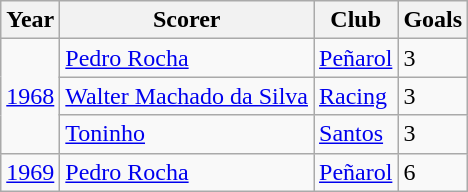<table class="wikitable">
<tr>
<th>Year</th>
<th>Scorer</th>
<th>Club</th>
<th>Goals</th>
</tr>
<tr>
<td rowspan=3 align=center><a href='#'>1968</a></td>
<td align=left> <a href='#'>Pedro Rocha</a></td>
<td align=left> <a href='#'>Peñarol</a></td>
<td>3</td>
</tr>
<tr>
<td align=left> <a href='#'>Walter Machado da Silva</a></td>
<td align=left> <a href='#'>Racing</a></td>
<td>3</td>
</tr>
<tr>
<td align=left> <a href='#'>Toninho</a></td>
<td align=left> <a href='#'>Santos</a></td>
<td>3</td>
</tr>
<tr>
<td align=center><a href='#'>1969</a></td>
<td align=left> <a href='#'>Pedro Rocha</a></td>
<td align=left> <a href='#'>Peñarol</a></td>
<td>6</td>
</tr>
</table>
